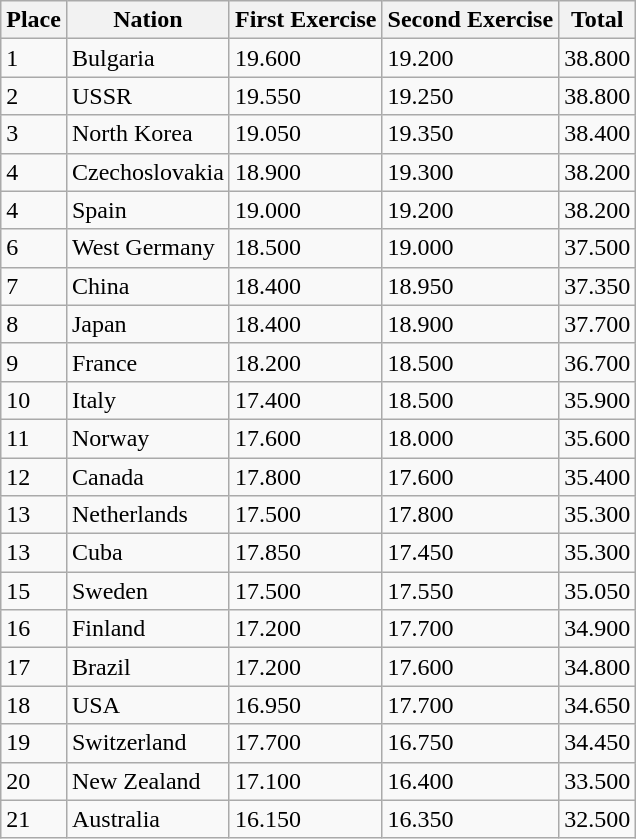<table class="wikitable">
<tr>
<th>Place</th>
<th>Nation</th>
<th>First Exercise</th>
<th>Second Exercise</th>
<th>Total</th>
</tr>
<tr>
<td>1</td>
<td> Bulgaria</td>
<td>19.600</td>
<td>19.200</td>
<td>38.800</td>
</tr>
<tr>
<td>2</td>
<td> USSR</td>
<td>19.550</td>
<td>19.250</td>
<td>38.800</td>
</tr>
<tr>
<td>3</td>
<td> North Korea</td>
<td>19.050</td>
<td>19.350</td>
<td>38.400</td>
</tr>
<tr>
<td>4</td>
<td> Czechoslovakia</td>
<td>18.900</td>
<td>19.300</td>
<td>38.200</td>
</tr>
<tr>
<td>4</td>
<td> Spain</td>
<td>19.000</td>
<td>19.200</td>
<td>38.200</td>
</tr>
<tr>
<td>6</td>
<td> West Germany</td>
<td>18.500</td>
<td>19.000</td>
<td>37.500</td>
</tr>
<tr>
<td>7</td>
<td> China</td>
<td>18.400</td>
<td>18.950</td>
<td>37.350</td>
</tr>
<tr>
<td>8</td>
<td> Japan</td>
<td>18.400</td>
<td>18.900</td>
<td>37.700</td>
</tr>
<tr>
<td>9</td>
<td> France</td>
<td>18.200</td>
<td>18.500</td>
<td>36.700</td>
</tr>
<tr>
<td>10</td>
<td> Italy</td>
<td>17.400</td>
<td>18.500</td>
<td>35.900</td>
</tr>
<tr>
<td>11</td>
<td> Norway</td>
<td>17.600</td>
<td>18.000</td>
<td>35.600</td>
</tr>
<tr>
<td>12</td>
<td> Canada</td>
<td>17.800</td>
<td>17.600</td>
<td>35.400</td>
</tr>
<tr>
<td>13</td>
<td> Netherlands</td>
<td>17.500</td>
<td>17.800</td>
<td>35.300</td>
</tr>
<tr>
<td>13</td>
<td> Cuba</td>
<td>17.850</td>
<td>17.450</td>
<td>35.300</td>
</tr>
<tr>
<td>15</td>
<td> Sweden</td>
<td>17.500</td>
<td>17.550</td>
<td>35.050</td>
</tr>
<tr>
<td>16</td>
<td> Finland</td>
<td>17.200</td>
<td>17.700</td>
<td>34.900</td>
</tr>
<tr>
<td>17</td>
<td> Brazil</td>
<td>17.200</td>
<td>17.600</td>
<td>34.800</td>
</tr>
<tr>
<td>18</td>
<td> USA</td>
<td>16.950</td>
<td>17.700</td>
<td>34.650</td>
</tr>
<tr>
<td>19</td>
<td> Switzerland</td>
<td>17.700</td>
<td>16.750</td>
<td>34.450</td>
</tr>
<tr>
<td>20</td>
<td> New Zealand</td>
<td>17.100</td>
<td>16.400</td>
<td>33.500</td>
</tr>
<tr>
<td>21</td>
<td> Australia</td>
<td>16.150</td>
<td>16.350</td>
<td>32.500</td>
</tr>
</table>
